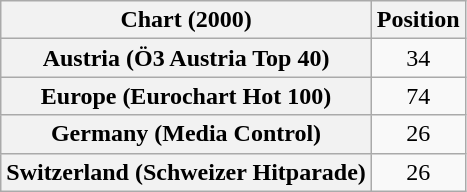<table class="wikitable sortable plainrowheaders" style="text-align:center">
<tr>
<th>Chart (2000)</th>
<th>Position</th>
</tr>
<tr>
<th scope="row">Austria (Ö3 Austria Top 40)</th>
<td>34</td>
</tr>
<tr>
<th scope="row">Europe (Eurochart Hot 100)</th>
<td>74</td>
</tr>
<tr>
<th scope="row">Germany (Media Control)</th>
<td>26</td>
</tr>
<tr>
<th scope="row">Switzerland (Schweizer Hitparade)</th>
<td>26</td>
</tr>
</table>
